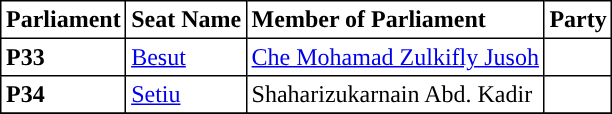<table class="toccolours sortable" border="1" cellpadding="3" style="border-collapse:collapse; text-align: left;">
<tr>
<th align="center">Parliament</th>
<th>Seat Name</th>
<th>Member of Parliament</th>
<th>Party</th>
</tr>
<tr>
<th align="left">P33</th>
<td><a href='#'>Besut</a></td>
<td><a href='#'>Che Mohamad Zulkifly Jusoh</a></td>
<td></td>
</tr>
<tr>
<th align="left">P34</th>
<td><a href='#'>Setiu</a></td>
<td>Shaharizukarnain Abd. Kadir</td>
<td></td>
</tr>
<tr>
</tr>
</table>
